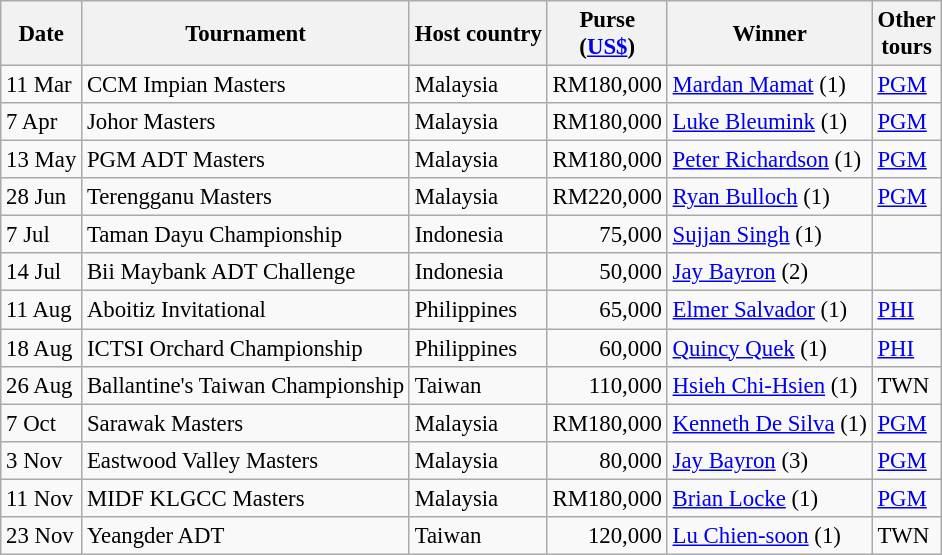<table class="wikitable" style="font-size:95%">
<tr>
<th>Date</th>
<th>Tournament</th>
<th>Host country</th>
<th>Purse<br>(<a href='#'>US$</a>)</th>
<th>Winner</th>
<th>Other<br>tours</th>
</tr>
<tr>
<td>11 Mar</td>
<td>CCM Impian Masters</td>
<td>Malaysia</td>
<td align=right>RM180,000</td>
<td> <a href='#'>Mardan Mamat</a> (1)</td>
<td><a href='#'>PGM</a></td>
</tr>
<tr>
<td>7 Apr</td>
<td>Johor Masters</td>
<td>Malaysia</td>
<td align=right>RM180,000</td>
<td> <a href='#'>Luke Bleumink</a> (1)</td>
<td><a href='#'>PGM</a></td>
</tr>
<tr>
<td>13 May</td>
<td>PGM ADT Masters</td>
<td>Malaysia</td>
<td align=right>RM180,000</td>
<td> <a href='#'>Peter Richardson</a> (1)</td>
<td><a href='#'>PGM</a></td>
</tr>
<tr>
<td>28 Jun</td>
<td>Terengganu Masters</td>
<td>Malaysia</td>
<td align=right>RM220,000</td>
<td> <a href='#'>Ryan Bulloch</a> (1)</td>
<td><a href='#'>PGM</a></td>
</tr>
<tr>
<td>7 Jul</td>
<td>Taman Dayu Championship</td>
<td>Indonesia</td>
<td align=right>75,000</td>
<td> <a href='#'>Sujjan Singh</a> (1)</td>
<td></td>
</tr>
<tr>
<td>14 Jul</td>
<td>Bii Maybank ADT Challenge</td>
<td>Indonesia</td>
<td align=right>50,000</td>
<td> <a href='#'>Jay Bayron</a> (2)</td>
<td></td>
</tr>
<tr>
<td>11 Aug</td>
<td>Aboitiz Invitational</td>
<td>Philippines</td>
<td align=right>65,000</td>
<td> <a href='#'>Elmer Salvador</a> (1)</td>
<td><a href='#'>PHI</a></td>
</tr>
<tr>
<td>18 Aug</td>
<td>ICTSI Orchard Championship</td>
<td>Philippines</td>
<td align=right>60,000</td>
<td> <a href='#'>Quincy Quek</a> (1)</td>
<td><a href='#'>PHI</a></td>
</tr>
<tr>
<td>26 Aug</td>
<td>Ballantine's Taiwan Championship</td>
<td>Taiwan</td>
<td align=right>110,000</td>
<td> <a href='#'>Hsieh Chi-Hsien</a> (1)</td>
<td>TWN</td>
</tr>
<tr>
<td>7 Oct</td>
<td>Sarawak Masters</td>
<td>Malaysia</td>
<td align=right>RM180,000</td>
<td> <a href='#'>Kenneth De Silva</a> (1)</td>
<td><a href='#'>PGM</a></td>
</tr>
<tr>
<td>3 Nov</td>
<td>Eastwood Valley Masters</td>
<td>Malaysia</td>
<td align=right>80,000</td>
<td> <a href='#'>Jay Bayron</a> (3)</td>
<td><a href='#'>PGM</a></td>
</tr>
<tr>
<td>11 Nov</td>
<td>MIDF KLGCC Masters</td>
<td>Malaysia</td>
<td align=right>RM180,000</td>
<td> <a href='#'>Brian Locke</a> (1)</td>
<td><a href='#'>PGM</a></td>
</tr>
<tr>
<td>23 Nov</td>
<td>Yeangder ADT</td>
<td>Taiwan</td>
<td align=right>120,000</td>
<td> <a href='#'>Lu Chien-soon</a> (1)</td>
<td>TWN</td>
</tr>
</table>
